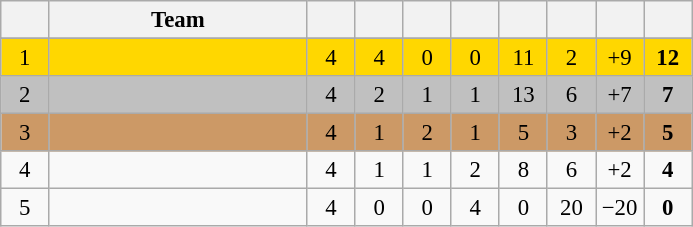<table class="wikitable" style="font-size:95%;text-align:center">
<tr>
<th width=25></th>
<th width=165>Team</th>
<th width=25></th>
<th width=25></th>
<th width=25></th>
<th width=25></th>
<th width=25></th>
<th width=25></th>
<th width=25></th>
<th width=25></th>
</tr>
<tr>
</tr>
<tr style="background:gold">
<td>1</td>
<td style="text-align:left"></td>
<td>4</td>
<td>4</td>
<td>0</td>
<td>0</td>
<td>11</td>
<td>2</td>
<td>+9</td>
<td><strong>12</strong></td>
</tr>
<tr style="background:silver">
<td>2</td>
<td style="text-align:left"></td>
<td>4</td>
<td>2</td>
<td>1</td>
<td>1</td>
<td>13</td>
<td>6</td>
<td>+7</td>
<td><strong>7</strong></td>
</tr>
<tr style="background:#c96">
<td>3</td>
<td style="text-align:left"></td>
<td>4</td>
<td>1</td>
<td>2</td>
<td>1</td>
<td>5</td>
<td>3</td>
<td>+2</td>
<td><strong>5</strong></td>
</tr>
<tr>
<td>4</td>
<td style="text-align:left"></td>
<td>4</td>
<td>1</td>
<td>1</td>
<td>2</td>
<td>8</td>
<td>6</td>
<td>+2</td>
<td><strong>4</strong></td>
</tr>
<tr>
<td>5</td>
<td style="text-align:left"></td>
<td>4</td>
<td>0</td>
<td>0</td>
<td>4</td>
<td>0</td>
<td>20</td>
<td>−20</td>
<td><strong>0</strong></td>
</tr>
</table>
